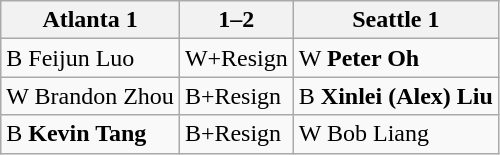<table class="wikitable">
<tr>
<th>Atlanta 1</th>
<th>1–2</th>
<th>Seattle 1</th>
</tr>
<tr>
<td>B Feijun Luo</td>
<td>W+Resign</td>
<td>W <strong>Peter Oh</strong></td>
</tr>
<tr>
<td>W Brandon Zhou</td>
<td>B+Resign</td>
<td>B <strong>Xinlei (Alex) Liu</strong></td>
</tr>
<tr>
<td>B <strong>Kevin Tang</strong></td>
<td>B+Resign</td>
<td>W Bob Liang</td>
</tr>
</table>
